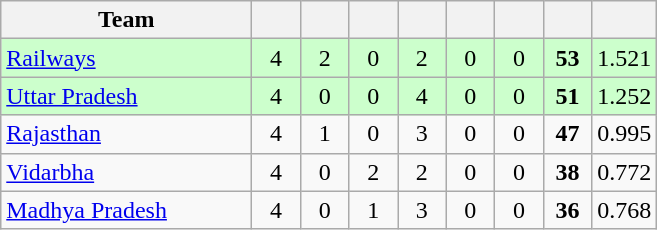<table class="wikitable" style="text-align:center">
<tr>
<th style="width:160px">Team</th>
<th style="width:25px"></th>
<th style="width:25px"></th>
<th style="width:25px"></th>
<th style="width:25px"></th>
<th style="width:25px"></th>
<th style="width:25px"></th>
<th style="width:25px"></th>
<th style="width:25px;"></th>
</tr>
<tr style="background:#cfc;">
<td style="text-align:left"><a href='#'>Railways</a></td>
<td>4</td>
<td>2</td>
<td>0</td>
<td>2</td>
<td>0</td>
<td>0</td>
<td><strong>53</strong></td>
<td>1.521</td>
</tr>
<tr style="background:#cfc;">
<td style="text-align:left"><a href='#'>Uttar Pradesh</a></td>
<td>4</td>
<td>0</td>
<td>0</td>
<td>4</td>
<td>0</td>
<td>0</td>
<td><strong>51</strong></td>
<td>1.252</td>
</tr>
<tr>
<td style="text-align:left"><a href='#'>Rajasthan</a></td>
<td>4</td>
<td>1</td>
<td>0</td>
<td>3</td>
<td>0</td>
<td>0</td>
<td><strong>47</strong></td>
<td>0.995</td>
</tr>
<tr>
<td style="text-align:left"><a href='#'>Vidarbha</a></td>
<td>4</td>
<td>0</td>
<td>2</td>
<td>2</td>
<td>0</td>
<td>0</td>
<td><strong>38</strong></td>
<td>0.772</td>
</tr>
<tr>
<td style="text-align:left"><a href='#'>Madhya Pradesh</a></td>
<td>4</td>
<td>0</td>
<td>1</td>
<td>3</td>
<td>0</td>
<td>0</td>
<td><strong>36</strong></td>
<td>0.768</td>
</tr>
</table>
